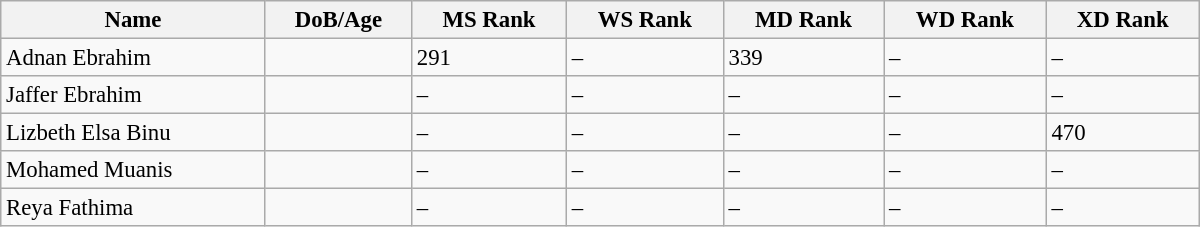<table class="sortable wikitable"  style="width:800px; font-size:95%;">
<tr>
<th align="left">Name</th>
<th align="left">DoB/Age</th>
<th align="left">MS Rank</th>
<th align="left">WS Rank</th>
<th align="left">MD Rank</th>
<th align="left">WD Rank</th>
<th align="left">XD Rank</th>
</tr>
<tr>
<td>Adnan Ebrahim</td>
<td></td>
<td>291</td>
<td>–</td>
<td>339</td>
<td>–</td>
<td>–</td>
</tr>
<tr>
<td>Jaffer Ebrahim</td>
<td></td>
<td>–</td>
<td>–</td>
<td>–</td>
<td>–</td>
<td>–</td>
</tr>
<tr>
<td>Lizbeth Elsa Binu</td>
<td></td>
<td>–</td>
<td>–</td>
<td>–</td>
<td>–</td>
<td>470</td>
</tr>
<tr>
<td>Mohamed Muanis</td>
<td></td>
<td>–</td>
<td>–</td>
<td>–</td>
<td>–</td>
<td>–</td>
</tr>
<tr>
<td>Reya Fathima</td>
<td></td>
<td>–</td>
<td>–</td>
<td>–</td>
<td>–</td>
<td>–</td>
</tr>
</table>
